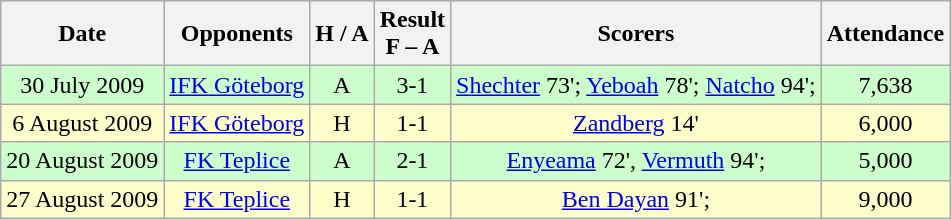<table class="wikitable" style="text-align:center">
<tr>
<th>Date</th>
<th>Opponents</th>
<th>H / A</th>
<th>Result<br>F – A</th>
<th>Scorers</th>
<th>Attendance</th>
</tr>
<tr bgcolor="#ccffcc">
<td>30 July 2009</td>
<td> <a href='#'>IFK Göteborg</a></td>
<td>A</td>
<td>3-1</td>
<td><a href='#'>Shechter</a> 73'; <a href='#'>Yeboah</a> 78'; <a href='#'>Natcho</a> 94';</td>
<td>7,638</td>
</tr>
<tr bgcolor="#ffffcc">
<td>6 August 2009</td>
<td> <a href='#'>IFK Göteborg</a></td>
<td>H</td>
<td>1-1</td>
<td><a href='#'>Zandberg</a> 14'</td>
<td>6,000</td>
</tr>
<tr bgcolor="#ccffcc">
<td>20 August 2009</td>
<td> <a href='#'>FK Teplice</a></td>
<td>A</td>
<td>2-1</td>
<td><a href='#'>Enyeama</a> 72', <a href='#'>Vermuth</a> 94';</td>
<td>5,000</td>
</tr>
<tr bgcolor="#ffffcc">
<td>27 August 2009</td>
<td> <a href='#'>FK Teplice</a></td>
<td>H</td>
<td>1-1</td>
<td><a href='#'>Ben Dayan</a> 91';</td>
<td>9,000</td>
</tr>
</table>
